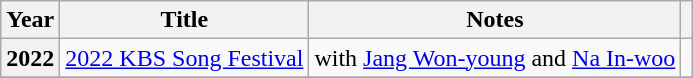<table class="wikitable  plainrowheaders">
<tr>
<th scope="col">Year</th>
<th scope="col">Title</th>
<th scope="col">Notes</th>
<th scope="col" class="unsortable"></th>
</tr>
<tr>
<th scope="row">2022</th>
<td><a href='#'>2022 KBS Song Festival</a></td>
<td>with <a href='#'>Jang Won-young</a> and <a href='#'>Na In-woo</a></td>
<td></td>
</tr>
<tr>
</tr>
</table>
